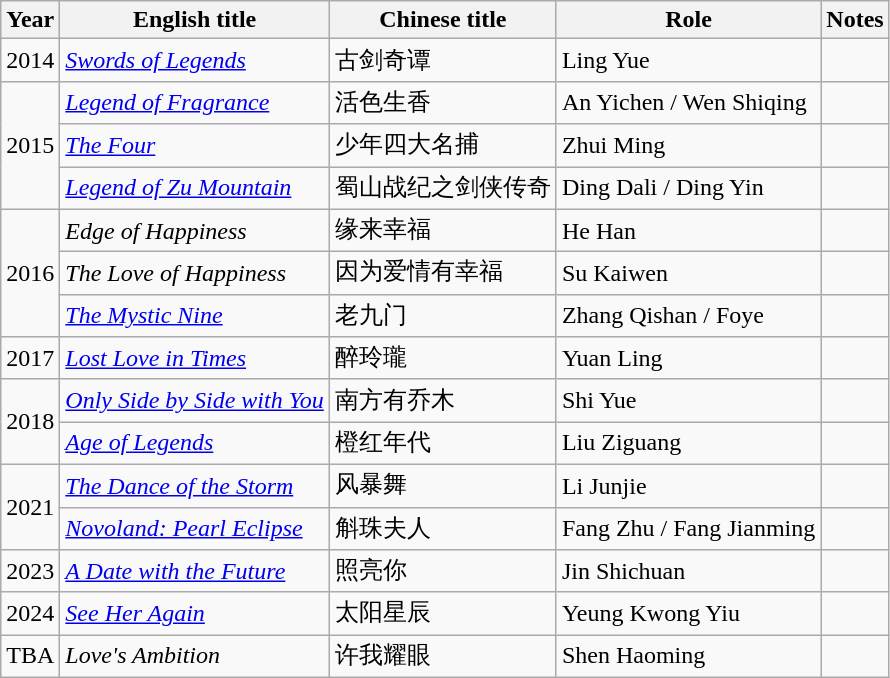<table class="wikitable sortable">
<tr>
<th>Year</th>
<th>English title</th>
<th>Chinese title</th>
<th>Role</th>
<th>Notes</th>
</tr>
<tr>
<td>2014</td>
<td><em><a href='#'>Swords of Legends</a></em></td>
<td>古剑奇谭</td>
<td>Ling Yue</td>
<td></td>
</tr>
<tr>
<td rowspan=3>2015</td>
<td><em><a href='#'>Legend of Fragrance</a></em></td>
<td>活色生香</td>
<td>An Yichen / Wen Shiqing</td>
<td></td>
</tr>
<tr>
<td><em><a href='#'>The Four</a></em></td>
<td>少年四大名捕</td>
<td>Zhui Ming</td>
<td></td>
</tr>
<tr>
<td><em><a href='#'>Legend of Zu Mountain</a></em></td>
<td>蜀山战纪之剑侠传奇</td>
<td>Ding Dali / Ding Yin</td>
<td></td>
</tr>
<tr>
<td rowspan=3>2016</td>
<td><em>Edge of Happiness</em></td>
<td>缘来幸福</td>
<td>He Han</td>
<td></td>
</tr>
<tr>
<td><em>The Love of Happiness</em></td>
<td>因为爱情有幸福</td>
<td>Su Kaiwen</td>
<td></td>
</tr>
<tr>
<td><em><a href='#'>The Mystic Nine</a></em></td>
<td>老九门</td>
<td>Zhang Qishan / Foye</td>
<td></td>
</tr>
<tr>
<td>2017</td>
<td><em><a href='#'>Lost Love in Times</a></em></td>
<td>醉玲瓏</td>
<td>Yuan Ling</td>
<td></td>
</tr>
<tr>
<td rowspan=2>2018</td>
<td><em><a href='#'>Only Side by Side with You</a></em></td>
<td>南方有乔木</td>
<td>Shi Yue</td>
<td></td>
</tr>
<tr>
<td><em><a href='#'>Age of Legends</a></em></td>
<td>橙红年代</td>
<td>Liu Ziguang</td>
<td></td>
</tr>
<tr>
<td rowspan=2>2021</td>
<td><em><a href='#'>The Dance of the Storm</a></em></td>
<td>风暴舞</td>
<td>Li Junjie</td>
<td></td>
</tr>
<tr>
<td><em><a href='#'>Novoland: Pearl Eclipse</a></em></td>
<td>斛珠夫人</td>
<td>Fang Zhu / Fang Jianming</td>
<td></td>
</tr>
<tr>
<td>2023</td>
<td><em><a href='#'>A Date with the Future</a></em></td>
<td>照亮你</td>
<td>Jin Shichuan</td>
<td></td>
</tr>
<tr>
<td>2024</td>
<td><em><a href='#'>See Her Again</a></em></td>
<td>太阳星辰</td>
<td>Yeung Kwong Yiu</td>
<td></td>
</tr>
<tr>
<td>TBA</td>
<td><em>Love's Ambition</em></td>
<td>许我耀眼</td>
<td>Shen Haoming</td>
<td></td>
</tr>
</table>
